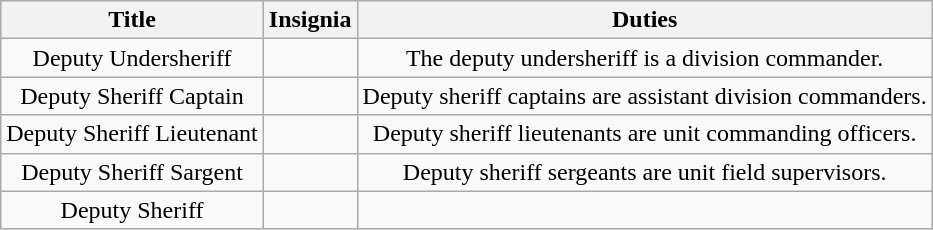<table class="wikitable" style=text-align:center>
<tr>
<th>Title</th>
<th>Insignia</th>
<th>Duties</th>
</tr>
<tr>
<td>Deputy Undersheriff</td>
<td></td>
<td>The deputy undersheriff is a division commander.</td>
</tr>
<tr>
<td>Deputy Sheriff Captain</td>
<td></td>
<td>Deputy sheriff captains are assistant division commanders.</td>
</tr>
<tr>
<td>Deputy Sheriff Lieutenant</td>
<td></td>
<td>Deputy sheriff lieutenants are unit commanding officers.</td>
</tr>
<tr>
<td>Deputy Sheriff Sargent</td>
<td></td>
<td>Deputy sheriff sergeants are unit field supervisors.</td>
</tr>
<tr>
<td>Deputy Sheriff</td>
<td></td>
<td></td>
</tr>
</table>
